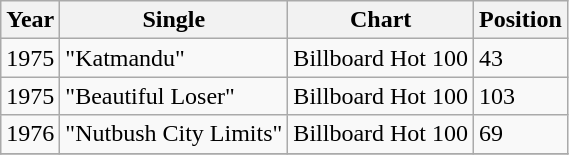<table class="wikitable">
<tr>
<th align="left">Year</th>
<th align="left">Single</th>
<th align="left">Chart</th>
<th align="left">Position</th>
</tr>
<tr>
<td align="left">1975</td>
<td align="left">"Katmandu"</td>
<td align="left">Billboard Hot 100</td>
<td align="left">43</td>
</tr>
<tr>
<td align="left">1975</td>
<td align="left">"Beautiful Loser"</td>
<td align="left">Billboard Hot 100</td>
<td align="left">103</td>
</tr>
<tr>
<td align="left">1976</td>
<td align="left">"Nutbush City Limits"</td>
<td align="left">Billboard Hot 100</td>
<td align="left">69</td>
</tr>
<tr>
</tr>
</table>
